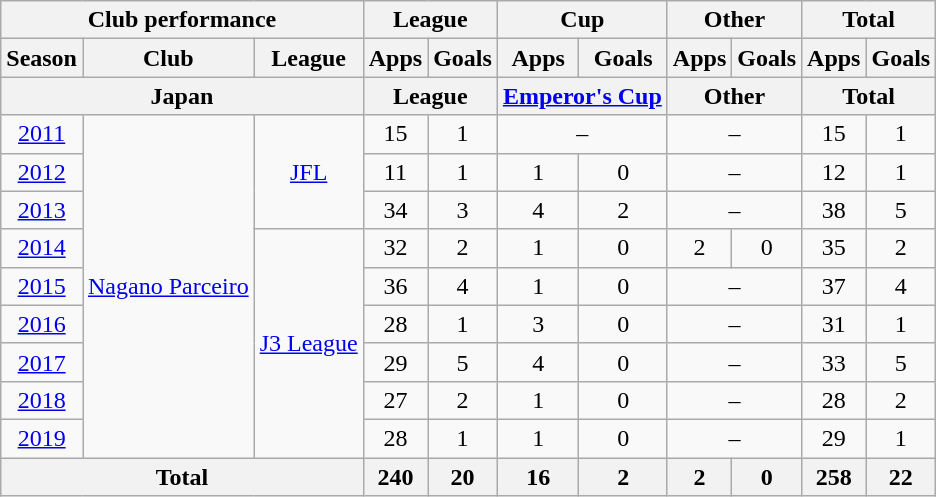<table class="wikitable" style="text-align:center;">
<tr>
<th colspan=3>Club performance</th>
<th colspan=2>League</th>
<th colspan=2>Cup</th>
<th colspan=2>Other</th>
<th colspan=2>Total</th>
</tr>
<tr>
<th>Season</th>
<th>Club</th>
<th>League</th>
<th>Apps</th>
<th>Goals</th>
<th>Apps</th>
<th>Goals</th>
<th>Apps</th>
<th>Goals</th>
<th>Apps</th>
<th>Goals</th>
</tr>
<tr>
<th colspan=3>Japan</th>
<th colspan=2>League</th>
<th colspan=2><a href='#'>Emperor's Cup</a></th>
<th colspan=2>Other</th>
<th colspan=2>Total</th>
</tr>
<tr>
<td><a href='#'>2011</a></td>
<td rowspan="9"><a href='#'>Nagano Parceiro</a></td>
<td rowspan=3><a href='#'>JFL</a></td>
<td>15</td>
<td>1</td>
<td colspan="2">–</td>
<td colspan="2">–</td>
<td>15</td>
<td>1</td>
</tr>
<tr>
<td><a href='#'>2012</a></td>
<td>11</td>
<td>1</td>
<td>1</td>
<td>0</td>
<td colspan="2">–</td>
<td>12</td>
<td>1</td>
</tr>
<tr>
<td><a href='#'>2013</a></td>
<td>34</td>
<td>3</td>
<td>4</td>
<td>2</td>
<td colspan="2">–</td>
<td>38</td>
<td>5</td>
</tr>
<tr>
<td><a href='#'>2014</a></td>
<td rowspan="6"><a href='#'>J3 League</a></td>
<td>32</td>
<td>2</td>
<td>1</td>
<td>0</td>
<td>2</td>
<td>0</td>
<td>35</td>
<td>2</td>
</tr>
<tr>
<td><a href='#'>2015</a></td>
<td>36</td>
<td>4</td>
<td>1</td>
<td>0</td>
<td colspan="2">–</td>
<td>37</td>
<td>4</td>
</tr>
<tr>
<td><a href='#'>2016</a></td>
<td>28</td>
<td>1</td>
<td>3</td>
<td>0</td>
<td colspan="2">–</td>
<td>31</td>
<td>1</td>
</tr>
<tr>
<td><a href='#'>2017</a></td>
<td>29</td>
<td>5</td>
<td>4</td>
<td>0</td>
<td colspan="2">–</td>
<td>33</td>
<td>5</td>
</tr>
<tr>
<td><a href='#'>2018</a></td>
<td>27</td>
<td>2</td>
<td>1</td>
<td>0</td>
<td colspan="2">–</td>
<td>28</td>
<td>2</td>
</tr>
<tr>
<td><a href='#'>2019</a></td>
<td>28</td>
<td>1</td>
<td>1</td>
<td>0</td>
<td colspan="2">–</td>
<td>29</td>
<td>1</td>
</tr>
<tr>
<th colspan=3>Total</th>
<th>240</th>
<th>20</th>
<th>16</th>
<th>2</th>
<th>2</th>
<th>0</th>
<th>258</th>
<th>22</th>
</tr>
</table>
